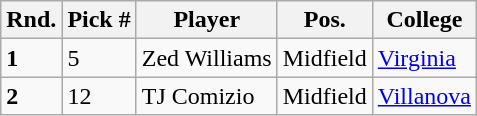<table class="wikitable">
<tr>
<th>Rnd.</th>
<th>Pick #</th>
<th>Player</th>
<th>Pos.</th>
<th>College</th>
</tr>
<tr>
<td><strong>1</strong></td>
<td>5</td>
<td>Zed Williams</td>
<td>Midfield</td>
<td><a href='#'>Virginia</a></td>
</tr>
<tr>
<td><strong>2</strong></td>
<td>12</td>
<td>TJ Comizio</td>
<td>Midfield</td>
<td><a href='#'>Villanova</a></td>
</tr>
</table>
